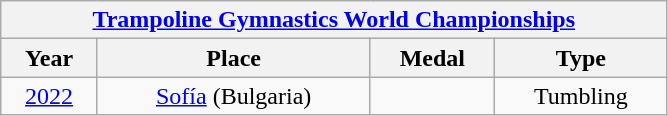<table class="wikitable center col2izq" style="text-align:center;width:445px;">
<tr>
<th colspan="4"><a href='#'>Trampoline Gymnastics World Championships</a></th>
</tr>
<tr>
<th>Year</th>
<th>Place</th>
<th>Medal</th>
<th>Type</th>
</tr>
<tr>
<td><a href='#'>2022</a></td>
<td><a href='#'>Sofía</a> (Bulgaria)</td>
<td></td>
<td>Tumbling</td>
</tr>
</table>
